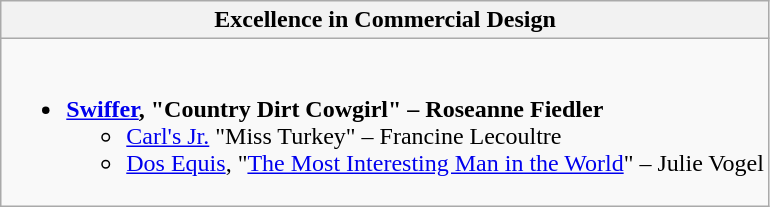<table class=wikitable style="width=100%">
<tr>
<th>Excellence in Commercial Design</th>
</tr>
<tr>
<td valign="top"><br><ul><li><strong><a href='#'>Swiffer</a>, "Country Dirt Cowgirl" – Roseanne Fiedler</strong><ul><li><a href='#'>Carl's Jr.</a> "Miss Turkey" – Francine Lecoultre</li><li><a href='#'>Dos Equis</a>, "<a href='#'>The Most Interesting Man in the World</a>" – Julie Vogel</li></ul></li></ul></td>
</tr>
</table>
